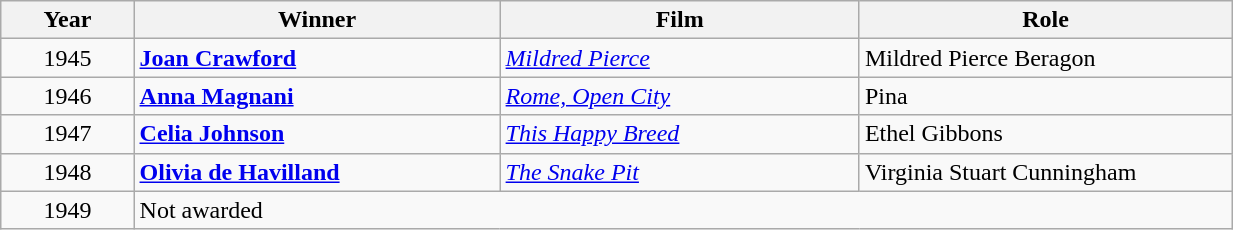<table class="wikitable" width="65%" cellpadding="5">
<tr>
<th width="100"><strong>Year</strong></th>
<th width="300"><strong>Winner</strong></th>
<th width="300"><strong>Film</strong></th>
<th width="300"><strong>Role</strong></th>
</tr>
<tr>
<td style="text-align:center;">1945</td>
<td><strong><a href='#'>Joan Crawford</a></strong></td>
<td><em><a href='#'>Mildred Pierce</a></em></td>
<td>Mildred Pierce Beragon</td>
</tr>
<tr>
<td style="text-align:center;">1946</td>
<td><strong><a href='#'>Anna Magnani</a></strong></td>
<td><em><a href='#'>Rome, Open City</a></em></td>
<td>Pina</td>
</tr>
<tr>
<td style="text-align:center;">1947</td>
<td><strong><a href='#'>Celia Johnson</a></strong></td>
<td><em><a href='#'>This Happy Breed</a></em></td>
<td>Ethel Gibbons</td>
</tr>
<tr>
<td style="text-align:center;">1948</td>
<td><strong><a href='#'>Olivia de Havilland</a></strong></td>
<td><em><a href='#'>The Snake Pit</a></em></td>
<td>Virginia Stuart Cunningham</td>
</tr>
<tr>
<td style="text-align:center;">1949</td>
<td colspan="3">Not awarded</td>
</tr>
</table>
